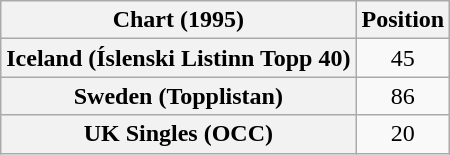<table class="wikitable sortable plainrowheaders" style="text-align:center">
<tr>
<th>Chart (1995)</th>
<th>Position</th>
</tr>
<tr>
<th scope="row">Iceland (Íslenski Listinn Topp 40)</th>
<td>45</td>
</tr>
<tr>
<th scope="row">Sweden (Topplistan)</th>
<td>86</td>
</tr>
<tr>
<th scope="row">UK Singles (OCC)</th>
<td>20</td>
</tr>
</table>
